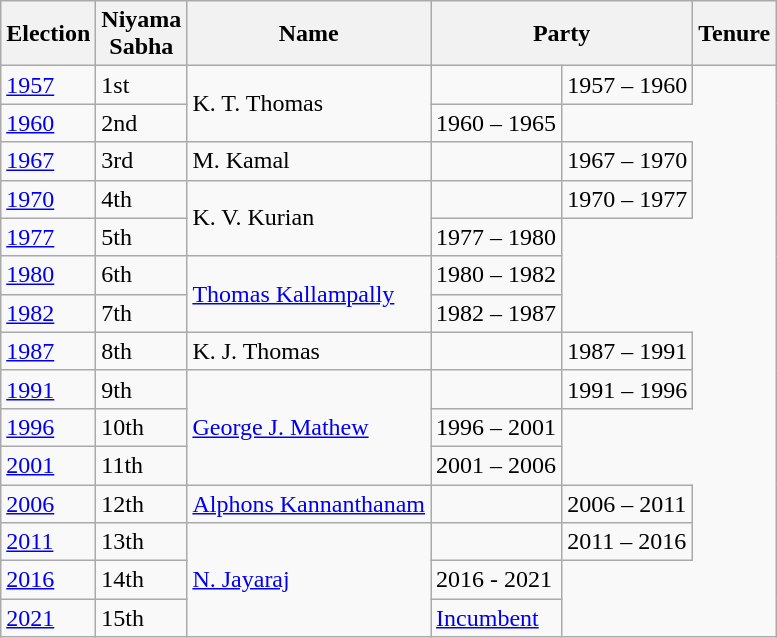<table class="wikitable sortable">
<tr>
<th>Election</th>
<th>Niyama<br>Sabha</th>
<th>Name</th>
<th colspan=2>Party</th>
<th>Tenure</th>
</tr>
<tr>
<td><a href='#'>1957</a></td>
<td>1st</td>
<td rowspan="2">K. T. Thomas</td>
<td></td>
<td>1957 – 1960</td>
</tr>
<tr>
<td><a href='#'>1960</a></td>
<td>2nd</td>
<td>1960 – 1965</td>
</tr>
<tr>
<td><a href='#'>1967</a></td>
<td>3rd</td>
<td>M. Kamal</td>
<td></td>
<td>1967 – 1970</td>
</tr>
<tr>
<td><a href='#'>1970</a></td>
<td>4th</td>
<td rowspan="2">K. V. Kurian</td>
<td></td>
<td>1970 – 1977</td>
</tr>
<tr>
<td><a href='#'>1977</a></td>
<td>5th</td>
<td>1977 – 1980</td>
</tr>
<tr>
<td><a href='#'>1980</a></td>
<td>6th</td>
<td rowspan="2"><a href='#'>Thomas Kallampally</a></td>
<td>1980 – 1982</td>
</tr>
<tr>
<td><a href='#'>1982</a></td>
<td>7th</td>
<td>1982 – 1987</td>
</tr>
<tr>
<td><a href='#'>1987</a></td>
<td>8th</td>
<td>K. J. Thomas</td>
<td></td>
<td>1987 – 1991</td>
</tr>
<tr>
<td><a href='#'>1991</a></td>
<td>9th</td>
<td rowspan="3"><a href='#'>George J. Mathew</a></td>
<td></td>
<td>1991 – 1996</td>
</tr>
<tr>
<td><a href='#'>1996</a></td>
<td>10th</td>
<td>1996 – 2001</td>
</tr>
<tr>
<td><a href='#'>2001</a></td>
<td>11th</td>
<td>2001 – 2006</td>
</tr>
<tr>
<td><a href='#'>2006</a></td>
<td>12th</td>
<td><a href='#'>Alphons Kannanthanam</a></td>
<td></td>
<td>2006 – 2011</td>
</tr>
<tr>
<td><a href='#'>2011</a></td>
<td>13th</td>
<td rowspan="3"><a href='#'>N. Jayaraj</a></td>
<td></td>
<td>2011 – 2016</td>
</tr>
<tr>
<td><a href='#'>2016</a></td>
<td>14th</td>
<td>2016 - 2021</td>
</tr>
<tr>
<td><a href='#'>2021</a></td>
<td>15th</td>
<td><a href='#'>Incumbent</a></td>
</tr>
</table>
